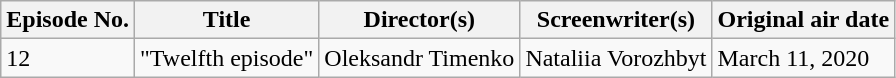<table class="wikitable">
<tr>
<th>Episode No.</th>
<th>Title</th>
<th>Director(s)</th>
<th>Screenwriter(s)</th>
<th>Original air date</th>
</tr>
<tr>
<td>12</td>
<td>"Twelfth episode"</td>
<td>Oleksandr Timenko</td>
<td>Nataliia Vorozhbyt</td>
<td>March 11, 2020</td>
</tr>
</table>
